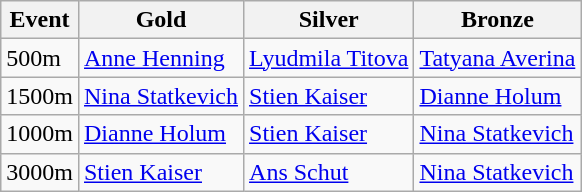<table class="wikitable">
<tr>
<th>Event</th>
<th>Gold<br></th>
<th>Silver <br></th>
<th>Bronze<br></th>
</tr>
<tr>
<td>500m</td>
<td align=left><a href='#'>Anne Henning</a></td>
<td align=left><a href='#'>Lyudmila Titova</a></td>
<td align=left><a href='#'>Tatyana Averina</a></td>
</tr>
<tr>
<td>1500m</td>
<td align=left><a href='#'>Nina Statkevich</a></td>
<td align=left><a href='#'>Stien Kaiser</a></td>
<td align=left><a href='#'>Dianne Holum</a></td>
</tr>
<tr>
<td>1000m</td>
<td align=left><a href='#'>Dianne Holum</a></td>
<td align=left><a href='#'>Stien Kaiser</a></td>
<td align=left><a href='#'>Nina Statkevich</a></td>
</tr>
<tr>
<td>3000m</td>
<td align=left><a href='#'>Stien Kaiser</a></td>
<td align=left><a href='#'>Ans Schut</a></td>
<td align=left><a href='#'>Nina Statkevich</a></td>
</tr>
</table>
